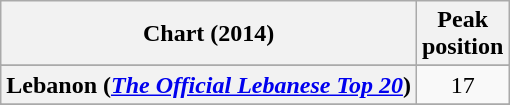<table class="wikitable sortable plainrowheaders">
<tr>
<th scope="col">Chart (2014)</th>
<th scope="col">Peak<br>position</th>
</tr>
<tr>
</tr>
<tr>
<th scope="row">Lebanon (<em><a href='#'>The Official Lebanese Top 20</a></em>)</th>
<td style="text-align:center;">17</td>
</tr>
<tr>
</tr>
<tr>
</tr>
</table>
